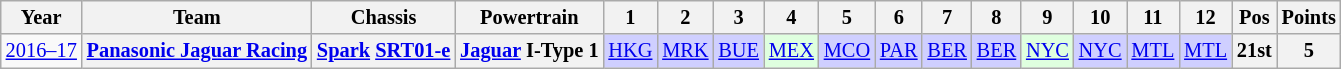<table class="wikitable" style="text-align:center; font-size:85%">
<tr>
<th>Year</th>
<th>Team</th>
<th>Chassis</th>
<th>Powertrain</th>
<th>1</th>
<th>2</th>
<th>3</th>
<th>4</th>
<th>5</th>
<th>6</th>
<th>7</th>
<th>8</th>
<th>9</th>
<th>10</th>
<th>11</th>
<th>12</th>
<th>Pos</th>
<th>Points</th>
</tr>
<tr>
<td nowrap><a href='#'>2016–17</a></td>
<th nowrap><a href='#'>Panasonic Jaguar Racing</a></th>
<th nowrap><a href='#'>Spark</a> <a href='#'>SRT01-e</a></th>
<th nowrap><a href='#'>Jaguar</a> I-Type 1</th>
<td style="background:#CFCFFF;"><a href='#'>HKG</a><br></td>
<td style="background:#CFCFFF;"><a href='#'>MRK</a><br></td>
<td style="background:#CFCFFF;"><a href='#'>BUE</a><br></td>
<td style="background:#DFFFDF;"><a href='#'>MEX</a><br></td>
<td style="background:#CFCFFF;"><a href='#'>MCO</a><br></td>
<td style="background:#CFCFFF;"><a href='#'>PAR</a><br></td>
<td style="background:#CFCFFF;"><a href='#'>BER</a><br></td>
<td style="background:#CFCFFF;"><a href='#'>BER</a><br></td>
<td style="background:#DFFFDF;"><a href='#'>NYC</a><br></td>
<td style="background:#CFCFFF;"><a href='#'>NYC</a><br></td>
<td style="background:#CFCFFF;"><a href='#'>MTL</a><br></td>
<td style="background:#CFCFFF;"><a href='#'>MTL</a><br></td>
<th>21st</th>
<th>5</th>
</tr>
</table>
